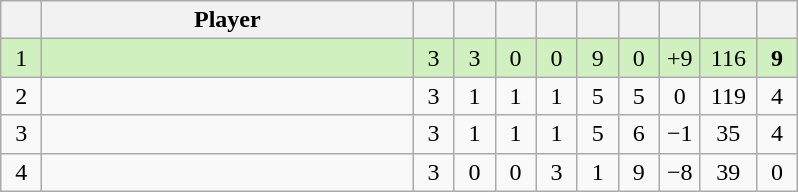<table class="wikitable" style="text-align:center; margin: 1em auto 1em auto, align:left">
<tr>
<th width=20></th>
<th width=240>Player</th>
<th width=20></th>
<th width=20></th>
<th width=20></th>
<th width=20></th>
<th width=20></th>
<th width=20></th>
<th width=20></th>
<th width=30></th>
<th width=20></th>
</tr>
<tr style="background:#D0F0C0;">
<td>1</td>
<td align=left></td>
<td>3</td>
<td>3</td>
<td>0</td>
<td>0</td>
<td>9</td>
<td>0</td>
<td>+9</td>
<td>116</td>
<td><strong>9</strong></td>
</tr>
<tr style=>
<td>2</td>
<td align=left></td>
<td>3</td>
<td>1</td>
<td>1</td>
<td>1</td>
<td>5</td>
<td>5</td>
<td>0</td>
<td>119</td>
<td>4</td>
</tr>
<tr style=>
<td>3</td>
<td align=left></td>
<td>3</td>
<td>1</td>
<td>1</td>
<td>1</td>
<td>5</td>
<td>6</td>
<td>−1</td>
<td>35</td>
<td>4</td>
</tr>
<tr style=>
<td>4</td>
<td align=left></td>
<td>3</td>
<td>0</td>
<td>0</td>
<td>3</td>
<td>1</td>
<td>9</td>
<td>−8</td>
<td>39</td>
<td>0</td>
</tr>
</table>
